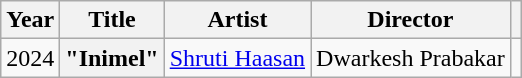<table class="wikitable plainrowheaders sortable">
<tr>
<th scope="col">Year</th>
<th scope="col">Title</th>
<th scope="col">Artist</th>
<th scope="col">Director</th>
<th scope="col" class="unsortable"></th>
</tr>
<tr>
<td>2024</td>
<th scope="row">"Inimel"</th>
<td><a href='#'>Shruti Haasan</a></td>
<td>Dwarkesh Prabakar</td>
<td></td>
</tr>
</table>
